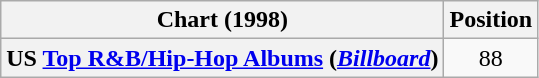<table class="wikitable sortable plainrowheaders">
<tr>
<th scope="col">Chart (1998)</th>
<th scope="col">Position</th>
</tr>
<tr>
<th scope="row">US <a href='#'>Top R&B/Hip-Hop Albums</a> (<em><a href='#'>Billboard</a></em>)</th>
<td style="text-align:center;">88</td>
</tr>
</table>
